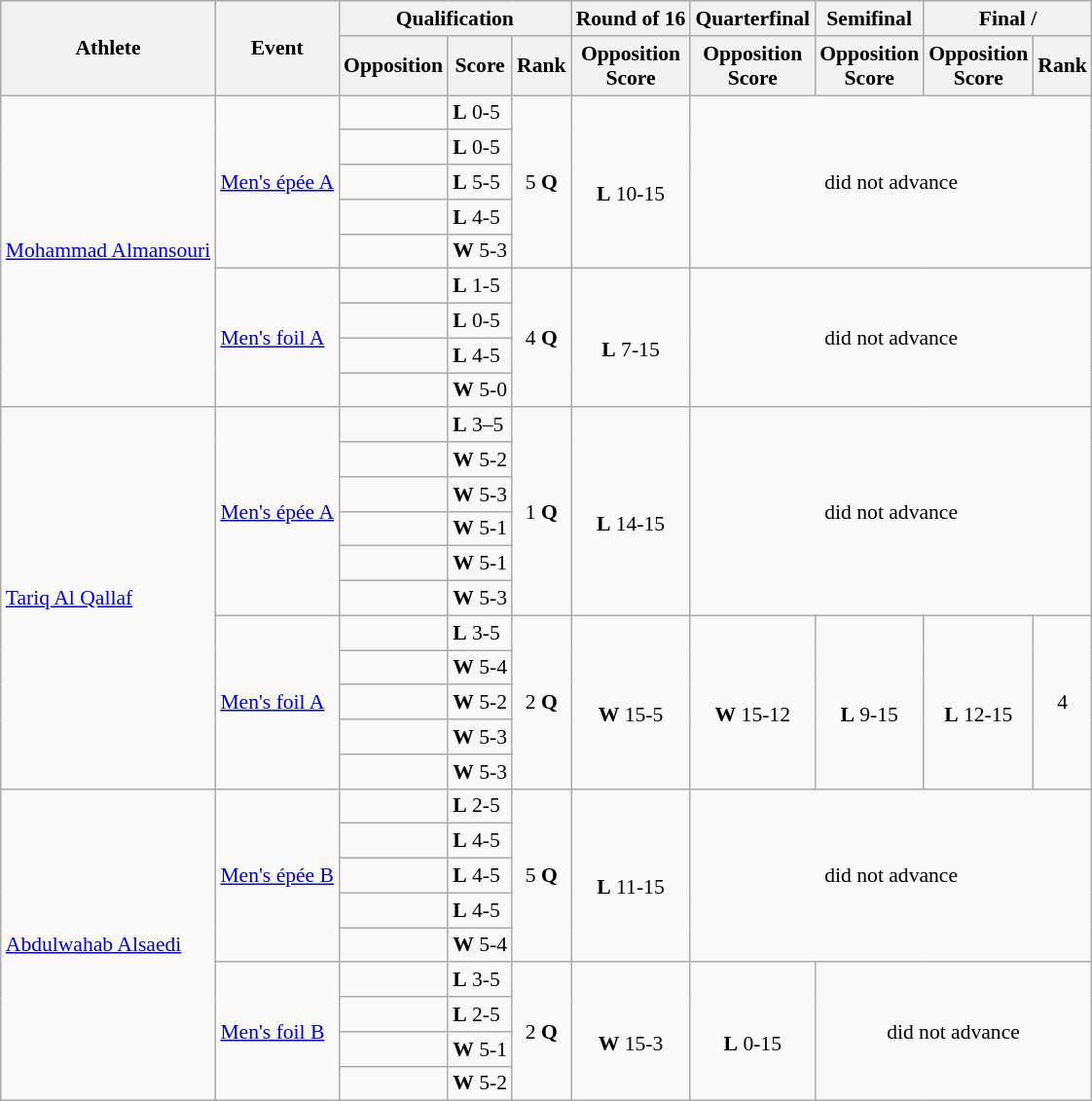<table class=wikitable style="font-size:90%">
<tr>
<th rowspan="2">Athlete</th>
<th rowspan="2">Event</th>
<th colspan="3">Qualification</th>
<th>Round of 16</th>
<th>Quarterfinal</th>
<th>Semifinal</th>
<th colspan="2">Final / </th>
</tr>
<tr>
<th>Opposition</th>
<th>Score</th>
<th>Rank</th>
<th>Opposition<br>Score</th>
<th>Opposition<br>Score</th>
<th>Opposition<br>Score</th>
<th>Opposition<br>Score</th>
<th>Rank</th>
</tr>
<tr>
<td rowspan=9><a href='#'>Mohammad Almansouri</a></td>
<td rowspan=5><a href='#'>Men's épée A</a></td>
<td></td>
<td><strong>L</strong> 0-5</td>
<td align="center" rowspan=5>5 <strong>Q</strong></td>
<td align="center" rowspan=5><br><strong>L</strong> 10-15</td>
<td align="center" rowspan=5 colspan=4>did not advance</td>
</tr>
<tr>
<td></td>
<td><strong>L</strong> 0-5</td>
</tr>
<tr>
<td></td>
<td><strong>L</strong> 5-5</td>
</tr>
<tr>
<td></td>
<td><strong>L</strong> 4-5</td>
</tr>
<tr>
<td></td>
<td><strong>W</strong> 5-3</td>
</tr>
<tr>
<td rowspan=4><a href='#'>Men's foil A</a></td>
<td></td>
<td><strong>L</strong> 1-5</td>
<td align="center" rowspan=4>4 <strong>Q</strong></td>
<td align="center" rowspan=4><br><strong>L</strong> 7-15</td>
<td align="center" rowspan=4 colspan=4>did not advance</td>
</tr>
<tr>
<td></td>
<td><strong>L</strong> 0-5</td>
</tr>
<tr>
<td></td>
<td><strong>L</strong> 4-5</td>
</tr>
<tr>
<td></td>
<td><strong>W</strong> 5-0</td>
</tr>
<tr>
<td rowspan=11><a href='#'>Tariq Al Qallaf</a></td>
<td rowspan=6><a href='#'>Men's épée A</a></td>
<td></td>
<td><strong>L</strong> 3–5</td>
<td align="center" rowspan=6>1 <strong>Q</strong></td>
<td align="center" rowspan=6><br><strong>L</strong> 14-15</td>
<td align="center" rowspan=6 colspan=4>did not advance</td>
</tr>
<tr>
<td></td>
<td><strong>W</strong> 5-2</td>
</tr>
<tr>
<td></td>
<td><strong>W</strong> 5-3</td>
</tr>
<tr>
<td></td>
<td><strong>W</strong> 5-1</td>
</tr>
<tr>
<td></td>
<td><strong>W</strong> 5-1</td>
</tr>
<tr>
<td></td>
<td><strong>W</strong> 5-3</td>
</tr>
<tr>
<td rowspan=5><a href='#'>Men's foil A</a></td>
<td></td>
<td><strong>L</strong> 3-5</td>
<td align="center" rowspan=5>2 <strong>Q</strong></td>
<td align="center" rowspan=5><br><strong>W</strong> 15-5</td>
<td align="center" rowspan=5><br><strong>W</strong> 15-12</td>
<td align="center" rowspan=5><br><strong>L</strong> 9-15</td>
<td align="center" rowspan=5><br><strong>L</strong> 12-15</td>
<td align="center" rowspan=5>4</td>
</tr>
<tr>
<td></td>
<td><strong>W</strong> 5-4</td>
</tr>
<tr>
<td></td>
<td><strong>W</strong> 5-2</td>
</tr>
<tr>
<td></td>
<td><strong>W</strong> 5-3</td>
</tr>
<tr>
<td></td>
<td><strong>W</strong> 5-3</td>
</tr>
<tr>
<td rowspan=10><a href='#'>Abdulwahab Alsaedi</a></td>
<td rowspan=5><a href='#'>Men's épée B</a></td>
<td></td>
<td><strong>L</strong> 2-5</td>
<td align="center" rowspan=5>5 <strong>Q</strong></td>
<td align="center" rowspan=5><br><strong>L</strong> 11-15</td>
<td align="center" rowspan=5 colspan=4>did not advance</td>
</tr>
<tr>
<td></td>
<td><strong>L</strong> 4-5</td>
</tr>
<tr>
<td></td>
<td><strong>L</strong> 4-5</td>
</tr>
<tr>
<td></td>
<td><strong>L</strong> 4-5</td>
</tr>
<tr>
<td></td>
<td><strong>W</strong> 5-4</td>
</tr>
<tr>
<td rowspan=5><a href='#'>Men's foil B</a></td>
<td></td>
<td><strong>L</strong> 3-5</td>
<td align="center" rowspan=5>2 <strong>Q</strong></td>
<td align="center" rowspan=5><br><strong>W</strong> 15-3</td>
<td align="center" rowspan=5><br><strong>L</strong> 0-15</td>
<td align="center" rowspan=5 colspan=3>did not advance</td>
</tr>
<tr>
<td></td>
<td><strong>L</strong> 2-5</td>
</tr>
<tr>
<td></td>
<td><strong>W</strong> 5-1</td>
</tr>
<tr>
<td></td>
<td><strong>W</strong> 5-2</td>
</tr>
</table>
